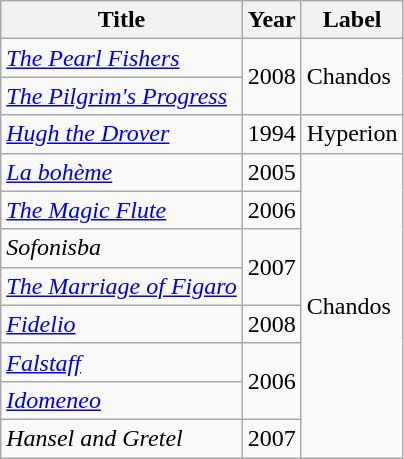<table class="wikitable">
<tr>
<th>Title</th>
<th>Year</th>
<th>Label</th>
</tr>
<tr>
<td><em><a href='#'>The Pearl Fishers</a></em></td>
<td rowspan="2">2008</td>
<td rowspan="2">Chandos</td>
</tr>
<tr>
<td><em><a href='#'>The Pilgrim's Progress</a></em></td>
</tr>
<tr>
<td><em><a href='#'>Hugh the Drover</a></em></td>
<td>1994</td>
<td align="center">Hyperion</td>
</tr>
<tr>
<td><em><a href='#'>La bohème</a></em></td>
<td>2005</td>
<td rowspan="8">Chandos</td>
</tr>
<tr>
<td><em><a href='#'>The Magic Flute</a></em></td>
<td>2006</td>
</tr>
<tr>
<td><em>Sofonisba</em></td>
<td rowspan="2">2007</td>
</tr>
<tr>
<td><em><a href='#'>The Marriage of Figaro</a></em></td>
</tr>
<tr>
<td><em><a href='#'>Fidelio</a></em></td>
<td>2008</td>
</tr>
<tr>
<td><em><a href='#'>Falstaff</a></em></td>
<td rowspan="2">2006</td>
</tr>
<tr>
<td><em><a href='#'>Idomeneo</a></em></td>
</tr>
<tr>
<td><em>Hansel and Gretel</em></td>
<td>2007</td>
</tr>
</table>
